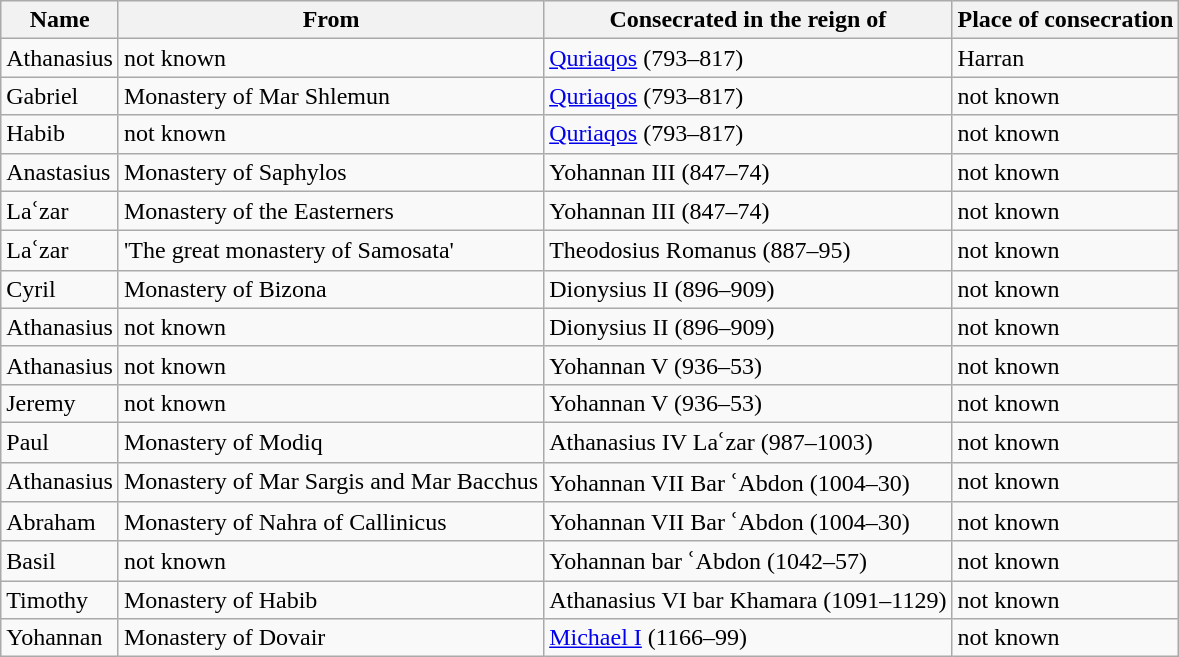<table class="wikitable">
<tr>
<th>Name</th>
<th>From</th>
<th>Consecrated in the reign of</th>
<th>Place of consecration</th>
</tr>
<tr>
<td>Athanasius</td>
<td>not known</td>
<td><a href='#'>Quriaqos</a> (793–817)</td>
<td>Harran</td>
</tr>
<tr>
<td>Gabriel</td>
<td>Monastery of Mar Shlemun</td>
<td><a href='#'>Quriaqos</a> (793–817)</td>
<td>not known</td>
</tr>
<tr>
<td>Habib</td>
<td>not known</td>
<td><a href='#'>Quriaqos</a> (793–817)</td>
<td>not known</td>
</tr>
<tr>
<td>Anastasius</td>
<td>Monastery of Saphylos</td>
<td>Yohannan III (847–74)</td>
<td>not known</td>
</tr>
<tr>
<td>Laʿzar</td>
<td>Monastery of the Easterners</td>
<td>Yohannan III (847–74)</td>
<td>not known</td>
</tr>
<tr>
<td>Laʿzar</td>
<td>'The great monastery of Samosata'</td>
<td>Theodosius Romanus (887–95)</td>
<td>not known</td>
</tr>
<tr>
<td>Cyril</td>
<td>Monastery of Bizona</td>
<td>Dionysius II (896–909)</td>
<td>not known</td>
</tr>
<tr>
<td>Athanasius</td>
<td>not known</td>
<td>Dionysius II (896–909)</td>
<td>not known</td>
</tr>
<tr>
<td>Athanasius</td>
<td>not known</td>
<td>Yohannan V (936–53)</td>
<td>not known</td>
</tr>
<tr>
<td>Jeremy</td>
<td>not known</td>
<td>Yohannan V (936–53)</td>
<td>not known</td>
</tr>
<tr>
<td>Paul</td>
<td>Monastery of Modiq</td>
<td>Athanasius IV Laʿzar (987–1003)</td>
<td>not known</td>
</tr>
<tr>
<td>Athanasius</td>
<td>Monastery of Mar Sargis and Mar Bacchus</td>
<td>Yohannan VII Bar ʿAbdon (1004–30)</td>
<td>not known</td>
</tr>
<tr>
<td>Abraham</td>
<td>Monastery of Nahra of Callinicus</td>
<td>Yohannan VII Bar ʿAbdon (1004–30)</td>
<td>not known</td>
</tr>
<tr>
<td>Basil</td>
<td>not known</td>
<td>Yohannan bar ʿAbdon (1042–57)</td>
<td>not known</td>
</tr>
<tr>
<td>Timothy</td>
<td>Monastery of Habib</td>
<td>Athanasius VI bar Khamara (1091–1129)</td>
<td>not known</td>
</tr>
<tr>
<td>Yohannan</td>
<td>Monastery of Dovair</td>
<td><a href='#'>Michael I</a> (1166–99)</td>
<td>not known</td>
</tr>
</table>
